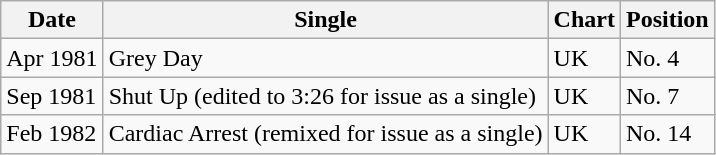<table class="wikitable">
<tr>
<th>Date</th>
<th>Single</th>
<th>Chart</th>
<th>Position</th>
</tr>
<tr>
<td>Apr 1981</td>
<td>Grey Day</td>
<td>UK</td>
<td>No. 4</td>
</tr>
<tr>
<td>Sep 1981</td>
<td>Shut Up (edited to 3:26 for issue as a single)</td>
<td>UK</td>
<td>No. 7</td>
</tr>
<tr>
<td>Feb 1982</td>
<td>Cardiac Arrest (remixed for issue as a single)</td>
<td>UK</td>
<td>No. 14</td>
</tr>
</table>
